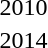<table>
<tr>
<td>2010<br></td>
<td></td>
<td></td>
<td></td>
</tr>
<tr>
<td rowspan=2>2014<br></td>
<td rowspan=2></td>
<td rowspan=2></td>
<td></td>
</tr>
<tr>
<td></td>
</tr>
</table>
